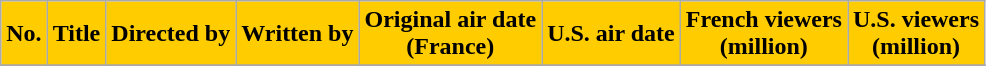<table class="wikitable plainrowheaders" style="background: #FFFFFF;">
<tr style="color:black">
<th scope="col" style="background: #FFCC00;">No.</th>
<th scope="col" style="background: #FFCC00;">Title</th>
<th scope="col" style="background: #FFCC00;">Directed by</th>
<th scope="col" style="background: #FFCC00;">Written by</th>
<th scope="col" style="background: #FFCC00;">Original air date<br>(France)</th>
<th scope="col" style="background: #FFCC00;">U.S. air date</th>
<th scope="col" style="background: #FFCC00;">French viewers<br>(million)</th>
<th scope="col" style="background: #FFCC00;">U.S. viewers<br>(million)</th>
</tr>
<tr>
</tr>
</table>
